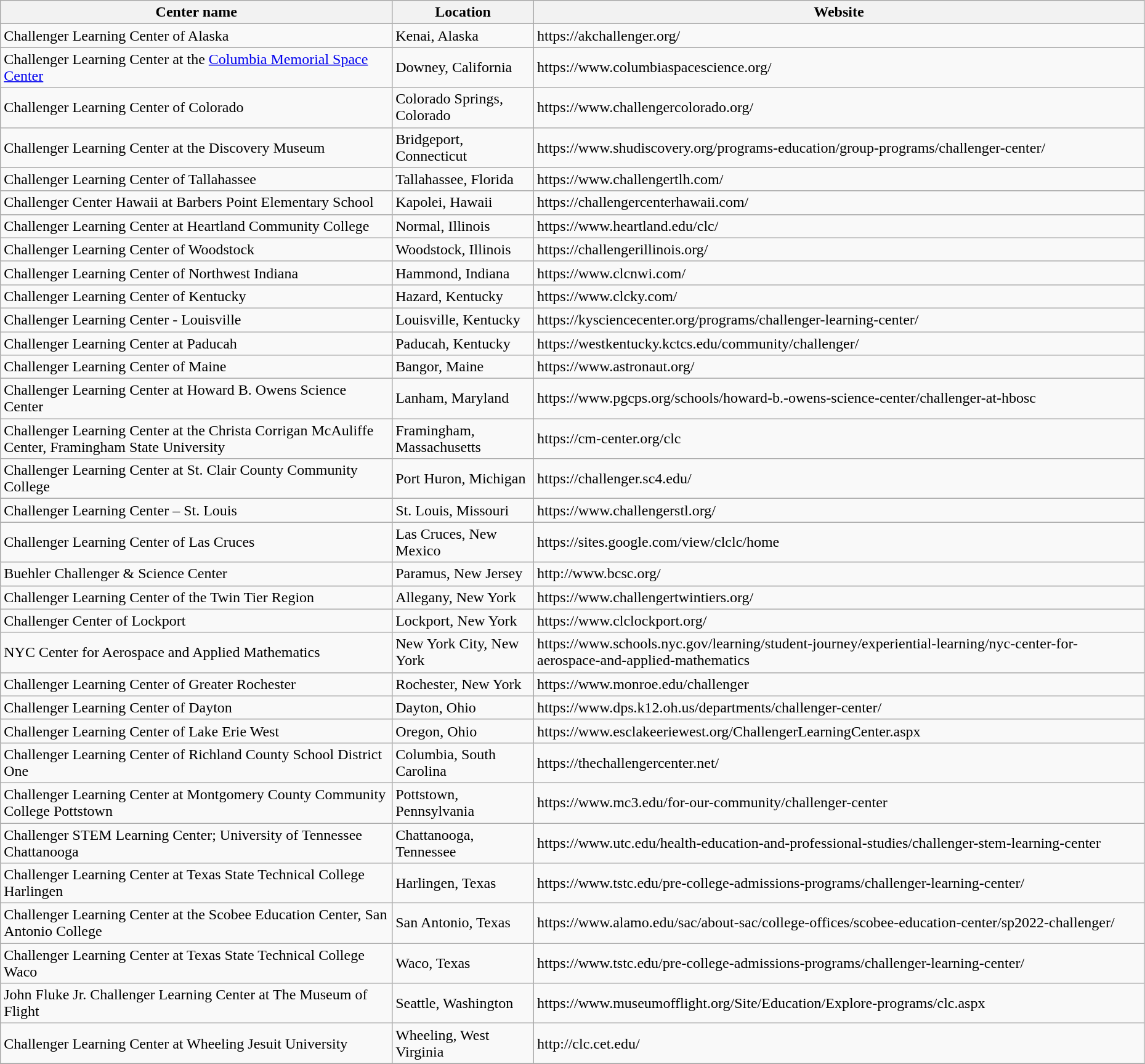<table class="wikitable sortable" style="width:98%">
<tr>
<th scope="col">Center name</th>
<th scope="col">Location</th>
<th scope="col">Website</th>
</tr>
<tr>
<td>Challenger Learning Center of Alaska</td>
<td>Kenai, Alaska</td>
<td>https://akchallenger.org/</td>
</tr>
<tr>
<td>Challenger Learning Center at the <a href='#'>Columbia Memorial Space Center</a></td>
<td>Downey, California</td>
<td>https://www.columbiaspacescience.org/</td>
</tr>
<tr>
<td>Challenger Learning Center of Colorado</td>
<td>Colorado Springs, Colorado</td>
<td>https://www.challengercolorado.org/</td>
</tr>
<tr>
<td>Challenger Learning Center at the Discovery Museum</td>
<td>Bridgeport, Connecticut</td>
<td>https://www.shudiscovery.org/programs-education/group-programs/challenger-center/</td>
</tr>
<tr>
<td>Challenger Learning Center of Tallahassee</td>
<td>Tallahassee, Florida</td>
<td>https://www.challengertlh.com/</td>
</tr>
<tr>
<td>Challenger Center Hawaii at Barbers Point Elementary School</td>
<td>Kapolei, Hawaii</td>
<td>https://challengercenterhawaii.com/</td>
</tr>
<tr>
<td>Challenger Learning Center at Heartland Community College</td>
<td>Normal, Illinois</td>
<td>https://www.heartland.edu/clc/</td>
</tr>
<tr>
<td>Challenger Learning Center of Woodstock</td>
<td>Woodstock, Illinois</td>
<td>https://challengerillinois.org/</td>
</tr>
<tr>
<td>Challenger Learning Center of Northwest Indiana</td>
<td>Hammond, Indiana</td>
<td>https://www.clcnwi.com/</td>
</tr>
<tr>
<td>Challenger Learning Center of Kentucky</td>
<td>Hazard, Kentucky</td>
<td>https://www.clcky.com/</td>
</tr>
<tr>
<td>Challenger Learning Center - Louisville</td>
<td>Louisville, Kentucky</td>
<td>https://kysciencecenter.org/programs/challenger-learning-center/</td>
</tr>
<tr>
<td>Challenger Learning Center at Paducah</td>
<td>Paducah, Kentucky</td>
<td>https://westkentucky.kctcs.edu/community/challenger/</td>
</tr>
<tr>
<td>Challenger Learning Center of Maine</td>
<td>Bangor, Maine</td>
<td>https://www.astronaut.org/</td>
</tr>
<tr>
<td>Challenger Learning Center at Howard B. Owens Science Center</td>
<td>Lanham, Maryland</td>
<td>https://www.pgcps.org/schools/howard-b.-owens-science-center/challenger-at-hbosc</td>
</tr>
<tr>
<td>Challenger Learning Center at the Christa Corrigan McAuliffe Center, Framingham State University</td>
<td>Framingham, Massachusetts</td>
<td>https://cm-center.org/clc</td>
</tr>
<tr>
<td>Challenger Learning Center at St. Clair County Community College</td>
<td>Port Huron, Michigan</td>
<td>https://challenger.sc4.edu/</td>
</tr>
<tr>
<td>Challenger Learning Center – St. Louis</td>
<td>St. Louis, Missouri</td>
<td>https://www.challengerstl.org/</td>
</tr>
<tr>
<td>Challenger Learning Center of Las Cruces</td>
<td>Las Cruces, New Mexico</td>
<td>https://sites.google.com/view/clclc/home</td>
</tr>
<tr>
<td>Buehler Challenger & Science Center</td>
<td>Paramus, New Jersey</td>
<td>http://www.bcsc.org/</td>
</tr>
<tr>
<td>Challenger Learning Center of the Twin Tier Region</td>
<td>Allegany, New York</td>
<td>https://www.challengertwintiers.org/</td>
</tr>
<tr>
<td>Challenger Center of Lockport</td>
<td>Lockport, New York</td>
<td>https://www.clclockport.org/</td>
</tr>
<tr>
<td>NYC Center for Aerospace and Applied Mathematics</td>
<td>New York City, New York</td>
<td>https://www.schools.nyc.gov/learning/student-journey/experiential-learning/nyc-center-for-aerospace-and-applied-mathematics</td>
</tr>
<tr>
<td>Challenger Learning Center of Greater Rochester</td>
<td>Rochester, New York</td>
<td>https://www.monroe.edu/challenger</td>
</tr>
<tr>
<td>Challenger Learning Center of Dayton</td>
<td>Dayton, Ohio</td>
<td>https://www.dps.k12.oh.us/departments/challenger-center/</td>
</tr>
<tr>
<td>Challenger Learning Center of Lake Erie West</td>
<td>Oregon, Ohio</td>
<td>https://www.esclakeeriewest.org/ChallengerLearningCenter.aspx</td>
</tr>
<tr>
<td>Challenger Learning Center of Richland County School District One</td>
<td>Columbia, South Carolina</td>
<td>https://thechallengercenter.net/</td>
</tr>
<tr>
<td>Challenger Learning Center at Montgomery County Community College Pottstown</td>
<td>Pottstown, Pennsylvania</td>
<td>https://www.mc3.edu/for-our-community/challenger-center</td>
</tr>
<tr>
<td>Challenger STEM Learning Center; University of Tennessee Chattanooga</td>
<td>Chattanooga, Tennessee</td>
<td>https://www.utc.edu/health-education-and-professional-studies/challenger-stem-learning-center</td>
</tr>
<tr>
<td>Challenger Learning Center at Texas State Technical College Harlingen</td>
<td>Harlingen, Texas</td>
<td>https://www.tstc.edu/pre-college-admissions-programs/challenger-learning-center/</td>
</tr>
<tr>
<td>Challenger Learning Center at the Scobee Education Center, San Antonio College</td>
<td>San Antonio, Texas</td>
<td>https://www.alamo.edu/sac/about-sac/college-offices/scobee-education-center/sp2022-challenger/</td>
</tr>
<tr>
<td>Challenger Learning Center at Texas State Technical College Waco</td>
<td>Waco, Texas</td>
<td>https://www.tstc.edu/pre-college-admissions-programs/challenger-learning-center/</td>
</tr>
<tr>
<td>John Fluke Jr. Challenger Learning Center at The Museum of Flight</td>
<td>Seattle, Washington</td>
<td>https://www.museumofflight.org/Site/Education/Explore-programs/clc.aspx</td>
</tr>
<tr>
<td>Challenger Learning Center at Wheeling Jesuit University</td>
<td>Wheeling, West Virginia</td>
<td>http://clc.cet.edu/</td>
</tr>
<tr>
</tr>
</table>
